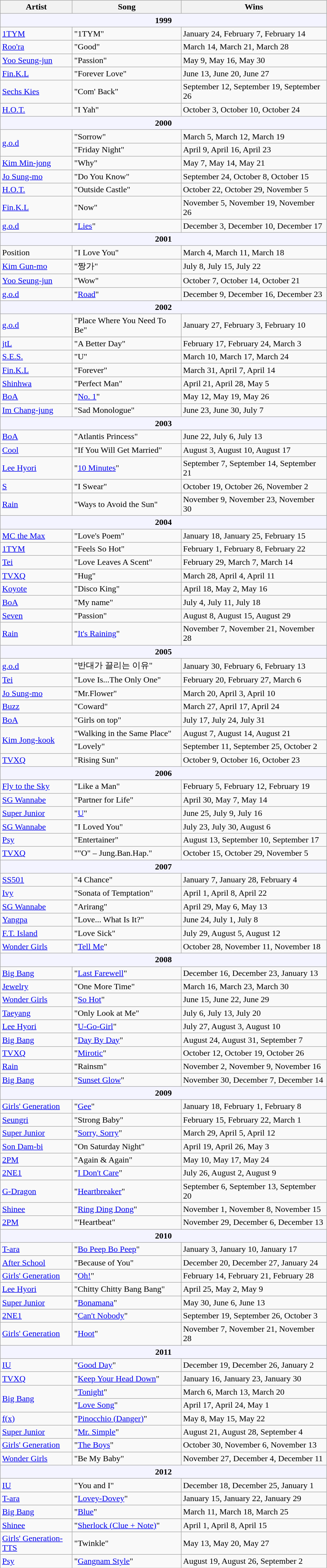<table class="wikitable">
<tr>
<th style="width:130px;">Artist</th>
<th style="width:200px;">Song</th>
<th style="width:270px;">Wins</th>
</tr>
<tr>
<td colspan="3"  style="text-align:center; background:#f4f4ff;"><strong>1999</strong></td>
</tr>
<tr>
<td><a href='#'>1TYM</a></td>
<td>"1TYM"</td>
<td>January 24, February 7, February 14</td>
</tr>
<tr>
<td><a href='#'>Roo'ra</a></td>
<td>"Good"</td>
<td>March 14, March 21, March 28</td>
</tr>
<tr>
<td><a href='#'>Yoo Seung-jun</a></td>
<td>"Passion"</td>
<td>May 9, May 16, May 30</td>
</tr>
<tr>
<td><a href='#'>Fin.K.L</a></td>
<td>"Forever Love"</td>
<td>June 13, June 20, June 27</td>
</tr>
<tr>
<td><a href='#'>Sechs Kies</a></td>
<td>"Com' Back"</td>
<td>September 12, September 19, September 26</td>
</tr>
<tr>
<td><a href='#'>H.O.T.</a></td>
<td>"I Yah"</td>
<td>October 3, October 10, October 24</td>
</tr>
<tr>
<td colspan="3"  style="text-align:center; background:#f4f4ff;"><strong>2000</strong></td>
</tr>
<tr>
<td rowspan="2"><a href='#'>g.o.d</a></td>
<td>"Sorrow"</td>
<td>March 5, March 12, March 19</td>
</tr>
<tr>
<td>"Friday Night"</td>
<td>April 9, April 16, April 23</td>
</tr>
<tr>
<td><a href='#'>Kim Min-jong</a></td>
<td>"Why"</td>
<td>May 7, May 14, May 21</td>
</tr>
<tr>
<td><a href='#'>Jo Sung-mo</a></td>
<td>"Do You Know"</td>
<td>September 24, October 8, October 15</td>
</tr>
<tr>
<td><a href='#'>H.O.T.</a></td>
<td>"Outside Castle"</td>
<td>October 22, October 29, November 5</td>
</tr>
<tr>
<td><a href='#'>Fin.K.L</a></td>
<td>"Now"</td>
<td>November 5, November 19, November 26</td>
</tr>
<tr>
<td><a href='#'>g.o.d</a></td>
<td>"<a href='#'>Lies</a>"</td>
<td>December 3, December 10, December 17</td>
</tr>
<tr>
<td colspan="3"  style="text-align:center; background:#f4f4ff;"><strong>2001</strong></td>
</tr>
<tr>
<td>Position</td>
<td>"I Love You"</td>
<td>March 4, March 11, March 18</td>
</tr>
<tr>
<td><a href='#'>Kim Gun-mo</a></td>
<td>"짱가"</td>
<td>July 8, July 15, July 22</td>
</tr>
<tr>
<td><a href='#'>Yoo Seung-jun</a></td>
<td>"Wow"</td>
<td>October 7, October 14, October 21</td>
</tr>
<tr>
<td><a href='#'>g.o.d</a></td>
<td>"<a href='#'>Road</a>"</td>
<td>December 9, December 16, December 23</td>
</tr>
<tr>
<td colspan="3"  style="text-align:center; background:#f4f4ff;"><strong>2002</strong></td>
</tr>
<tr>
<td><a href='#'>g.o.d</a></td>
<td>"Place Where You Need To Be"</td>
<td>January 27, February 3, February 10</td>
</tr>
<tr>
<td><a href='#'>jtL</a></td>
<td>"A Better Day"</td>
<td>February 17, February 24, March 3</td>
</tr>
<tr>
<td><a href='#'>S.E.S.</a></td>
<td>"U"</td>
<td>March 10, March 17, March 24</td>
</tr>
<tr>
<td><a href='#'>Fin.K.L</a></td>
<td>"Forever"</td>
<td>March 31, April 7, April 14</td>
</tr>
<tr>
<td><a href='#'>Shinhwa</a></td>
<td>"Perfect Man"</td>
<td>April 21, April 28, May 5</td>
</tr>
<tr>
<td><a href='#'>BoA</a></td>
<td>"<a href='#'>No. 1</a>"</td>
<td>May 12, May 19, May 26</td>
</tr>
<tr>
<td><a href='#'>Im Chang-jung</a></td>
<td>"Sad Monologue"</td>
<td>June 23, June 30, July 7</td>
</tr>
<tr>
<td colspan="3"  style="text-align:center; background:#f4f4ff;"><strong>2003</strong></td>
</tr>
<tr>
<td><a href='#'>BoA</a></td>
<td>"Atlantis Princess"</td>
<td>June 22, July 6, July 13</td>
</tr>
<tr>
<td><a href='#'>Cool</a></td>
<td>"If You Will Get Married"</td>
<td>August 3, August 10, August 17</td>
</tr>
<tr>
<td><a href='#'>Lee Hyori</a></td>
<td>"<a href='#'>10 Minutes</a>"</td>
<td>September 7, September 14, September 21</td>
</tr>
<tr>
<td><a href='#'>S</a></td>
<td>"I Swear"</td>
<td>October 19, October 26, November 2</td>
</tr>
<tr>
<td><a href='#'>Rain</a></td>
<td>"Ways to Avoid the Sun"</td>
<td>November 9, November 23, November 30</td>
</tr>
<tr>
<td colspan="3"  style="text-align:center; background:#f4f4ff;"><strong>2004</strong></td>
</tr>
<tr>
<td><a href='#'>MC the Max</a></td>
<td>"Love's Poem"</td>
<td>January 18, January 25, February 15</td>
</tr>
<tr>
<td><a href='#'>1TYM</a></td>
<td>"Feels So Hot"</td>
<td>February 1, February 8, February 22</td>
</tr>
<tr>
<td><a href='#'>Tei</a></td>
<td>"Love Leaves A Scent"</td>
<td>February 29, March 7, March 14</td>
</tr>
<tr>
<td><a href='#'>TVXQ</a></td>
<td>"Hug"</td>
<td>March 28, April 4, April 11</td>
</tr>
<tr>
<td><a href='#'>Koyote</a></td>
<td>"Disco King"</td>
<td>April 18, May 2, May 16</td>
</tr>
<tr>
<td><a href='#'>BoA</a></td>
<td>"My name"</td>
<td>July 4, July 11, July 18</td>
</tr>
<tr>
<td><a href='#'>Seven</a></td>
<td>"Passion"</td>
<td>August 8, August 15, August 29</td>
</tr>
<tr>
<td><a href='#'>Rain</a></td>
<td>"<a href='#'>It's Raining</a>"</td>
<td>November 7, November 21, November 28</td>
</tr>
<tr>
<td colspan="3"  style="text-align:center; background:#f4f4ff;"><strong>2005</strong></td>
</tr>
<tr>
<td><a href='#'>g.o.d</a></td>
<td>"반대가 끌리는 이유"</td>
<td>January 30, February 6, February 13</td>
</tr>
<tr>
<td><a href='#'>Tei</a></td>
<td>"Love Is...The Only One"</td>
<td>February 20, February 27, March 6</td>
</tr>
<tr>
<td><a href='#'>Jo Sung-mo</a></td>
<td>"Mr.Flower"</td>
<td>March 20, April 3, April 10</td>
</tr>
<tr>
<td><a href='#'>Buzz</a></td>
<td>"Coward"</td>
<td>March 27, April 17, April 24</td>
</tr>
<tr>
<td><a href='#'>BoA</a></td>
<td>"Girls on top"</td>
<td>July 17, July 24, July 31</td>
</tr>
<tr>
<td rowspan="2"><a href='#'>Kim Jong-kook</a></td>
<td>"Walking in the Same Place"</td>
<td>August 7, August 14, August 21</td>
</tr>
<tr>
<td>"Lovely"</td>
<td>September 11, September 25, October 2</td>
</tr>
<tr>
<td><a href='#'>TVXQ</a></td>
<td>"Rising Sun"</td>
<td>October 9, October 16, October 23</td>
</tr>
<tr>
<td colspan="3"  style="text-align:center; background:#f4f4ff;"><strong>2006</strong></td>
</tr>
<tr>
<td><a href='#'>Fly to the Sky</a></td>
<td>"Like a Man"</td>
<td>February 5, February 12, February 19</td>
</tr>
<tr>
<td><a href='#'>SG Wannabe</a></td>
<td>"Partner for Life"</td>
<td>April 30, May 7, May 14</td>
</tr>
<tr>
<td><a href='#'>Super Junior</a></td>
<td>"<a href='#'>U</a>"</td>
<td>June 25, July 9, July 16</td>
</tr>
<tr>
<td><a href='#'>SG Wannabe</a></td>
<td>"I Loved You"</td>
<td>July 23, July 30, August 6</td>
</tr>
<tr>
<td><a href='#'>Psy</a></td>
<td>"Entertainer"</td>
<td>August 13, September 10, September 17</td>
</tr>
<tr>
<td><a href='#'>TVXQ</a></td>
<td>""O" – Jung.Ban.Hap."</td>
<td>October 15, October 29, November 5</td>
</tr>
<tr>
<td colspan="3"  style="text-align:center; background:#f4f4ff;"><strong>2007</strong></td>
</tr>
<tr>
<td><a href='#'>SS501</a></td>
<td>"4 Chance"</td>
<td>January 7, January 28, February 4</td>
</tr>
<tr>
<td><a href='#'>Ivy</a></td>
<td>"Sonata of Temptation"</td>
<td>April 1, April 8, April 22</td>
</tr>
<tr>
<td><a href='#'>SG Wannabe</a></td>
<td>"Arirang"</td>
<td>April 29, May 6, May 13</td>
</tr>
<tr>
<td><a href='#'>Yangpa</a></td>
<td>"Love... What Is It?"</td>
<td>June 24, July 1, July 8</td>
</tr>
<tr>
<td><a href='#'>F.T. Island</a></td>
<td>"Love Sick"</td>
<td>July 29, August 5, August 12</td>
</tr>
<tr>
<td><a href='#'>Wonder Girls</a></td>
<td>"<a href='#'>Tell Me</a>"</td>
<td>October 28, November 11, November 18</td>
</tr>
<tr>
<td colspan="3"  style="text-align:center; background:#f4f4ff;"><strong>2008</strong></td>
</tr>
<tr>
<td><a href='#'>Big Bang</a></td>
<td>"<a href='#'>Last Farewell</a>"</td>
<td>December 16, December 23, January 13</td>
</tr>
<tr>
<td><a href='#'>Jewelry</a></td>
<td>"One More Time"</td>
<td>March 16, March 23, March 30</td>
</tr>
<tr>
<td><a href='#'>Wonder Girls</a></td>
<td>"<a href='#'>So Hot</a>"</td>
<td>June 15, June 22, June 29</td>
</tr>
<tr>
<td><a href='#'>Taeyang</a></td>
<td>"Only Look at Me"</td>
<td>July 6, July 13, July 20</td>
</tr>
<tr>
<td><a href='#'>Lee Hyori</a></td>
<td>"<a href='#'>U-Go-Girl</a>"</td>
<td>July 27, August 3, August 10</td>
</tr>
<tr>
<td><a href='#'>Big Bang</a></td>
<td>"<a href='#'>Day By Day</a>"</td>
<td>August 24, August 31, September 7</td>
</tr>
<tr>
<td><a href='#'>TVXQ</a></td>
<td>"<a href='#'>Mirotic</a>"</td>
<td>October 12, October 19, October 26</td>
</tr>
<tr>
<td><a href='#'>Rain</a></td>
<td>"Rainsm"</td>
<td>November 2, November 9, November 16</td>
</tr>
<tr>
<td><a href='#'>Big Bang</a></td>
<td>"<a href='#'>Sunset Glow</a>"</td>
<td>November 30, December 7, December 14</td>
</tr>
<tr>
<td colspan="3"  style="text-align:center; background:#f4f4ff;"><strong>2009</strong></td>
</tr>
<tr>
<td><a href='#'>Girls' Generation</a></td>
<td>"<a href='#'>Gee</a>"</td>
<td>January 18, February 1, February 8</td>
</tr>
<tr>
<td><a href='#'>Seungri</a></td>
<td>"Strong Baby"</td>
<td>February 15, February 22, March 1</td>
</tr>
<tr>
<td><a href='#'>Super Junior</a></td>
<td>"<a href='#'>Sorry, Sorry</a>"</td>
<td>March 29, April 5, April 12</td>
</tr>
<tr>
<td><a href='#'>Son Dam-bi</a></td>
<td>"On Saturday Night"</td>
<td>April 19, April 26, May 3</td>
</tr>
<tr>
<td><a href='#'>2PM</a></td>
<td>"Again & Again"</td>
<td>May 10, May 17, May 24</td>
</tr>
<tr>
<td><a href='#'>2NE1</a></td>
<td>"<a href='#'>I Don't Care</a>"</td>
<td>July 26, August 2, August 9</td>
</tr>
<tr>
<td><a href='#'>G-Dragon</a></td>
<td>"<a href='#'>Heartbreaker</a>"</td>
<td>September 6, September 13, September 20</td>
</tr>
<tr>
<td><a href='#'>Shinee</a></td>
<td>"<a href='#'>Ring Ding Dong</a>"</td>
<td>November 1, November 8, November 15</td>
</tr>
<tr>
<td><a href='#'>2PM</a></td>
<td>"'Heartbeat"</td>
<td>November 29, December 6, December 13</td>
</tr>
<tr>
<td colspan="3"  style="text-align:center; background:#f4f4ff;"><strong>2010</strong></td>
</tr>
<tr>
<td><a href='#'>T-ara</a></td>
<td>"<a href='#'>Bo Peep Bo Peep</a>"</td>
<td>January 3, January 10, January 17</td>
</tr>
<tr>
<td><a href='#'>After School</a></td>
<td>"Because of You"</td>
<td>December 20, December 27, January 24</td>
</tr>
<tr>
<td><a href='#'>Girls' Generation</a></td>
<td>"<a href='#'>Oh!</a>"</td>
<td>February 14, February 21, February 28</td>
</tr>
<tr>
<td><a href='#'>Lee Hyori</a></td>
<td>"Chitty Chitty Bang Bang"</td>
<td>April 25, May 2, May 9</td>
</tr>
<tr>
<td><a href='#'>Super Junior</a></td>
<td>"<a href='#'>Bonamana</a>"</td>
<td>May 30, June 6, June 13</td>
</tr>
<tr>
<td><a href='#'>2NE1</a></td>
<td>"<a href='#'>Can't Nobody</a>"</td>
<td>September 19, September 26, October 3</td>
</tr>
<tr>
<td><a href='#'>Girls' Generation</a></td>
<td>"<a href='#'>Hoot</a>"</td>
<td>November 7, November 21, November 28</td>
</tr>
<tr>
<td colspan="3"  style="text-align:center; background:#f4f4ff;"><strong>2011</strong></td>
</tr>
<tr>
<td><a href='#'>IU</a></td>
<td>"<a href='#'>Good Day</a>"</td>
<td>December 19, December 26, January 2</td>
</tr>
<tr>
<td><a href='#'>TVXQ</a></td>
<td>"<a href='#'>Keep Your Head Down</a>"</td>
<td>January 16, January 23, January 30</td>
</tr>
<tr>
<td rowspan="2"><a href='#'>Big Bang</a></td>
<td>"<a href='#'>Tonight</a>"</td>
<td>March 6, March 13, March 20</td>
</tr>
<tr>
<td>"<a href='#'>Love Song</a>"</td>
<td>April 17, April 24, May 1</td>
</tr>
<tr>
<td><a href='#'>f(x)</a></td>
<td>"<a href='#'>Pinocchio (Danger)</a>"</td>
<td>May 8, May 15, May 22</td>
</tr>
<tr>
<td><a href='#'>Super Junior</a></td>
<td>"<a href='#'>Mr. Simple</a>"</td>
<td>August 21, August 28, September 4</td>
</tr>
<tr>
<td><a href='#'>Girls' Generation</a></td>
<td>"<a href='#'>The Boys</a>"</td>
<td>October 30, November 6, November 13</td>
</tr>
<tr>
<td><a href='#'>Wonder Girls</a></td>
<td>"Be My Baby"</td>
<td>November 27, December 4, December 11</td>
</tr>
<tr>
<td colspan="3"  style="text-align:center; background:#f4f4ff;"><strong>2012</strong></td>
</tr>
<tr>
<td><a href='#'>IU</a></td>
<td>"You and I"</td>
<td>December 18, December 25, January 1</td>
</tr>
<tr>
<td><a href='#'>T-ara</a></td>
<td>"<a href='#'>Lovey-Dovey</a>"</td>
<td>January 15, January 22, January 29</td>
</tr>
<tr>
<td><a href='#'>Big Bang</a></td>
<td>"<a href='#'>Blue</a>"</td>
<td>March 11, March 18, March 25</td>
</tr>
<tr>
<td><a href='#'>Shinee</a></td>
<td>"<a href='#'>Sherlock (Clue + Note)</a>"</td>
<td>April 1, April 8, April 15</td>
</tr>
<tr>
<td><a href='#'>Girls' Generation-TTS</a></td>
<td>"Twinkle"</td>
<td>May 13, May 20, May 27</td>
</tr>
<tr>
<td><a href='#'>Psy</a></td>
<td>"<a href='#'>Gangnam Style</a>"</td>
<td>August 19, August 26, September 2</td>
</tr>
</table>
